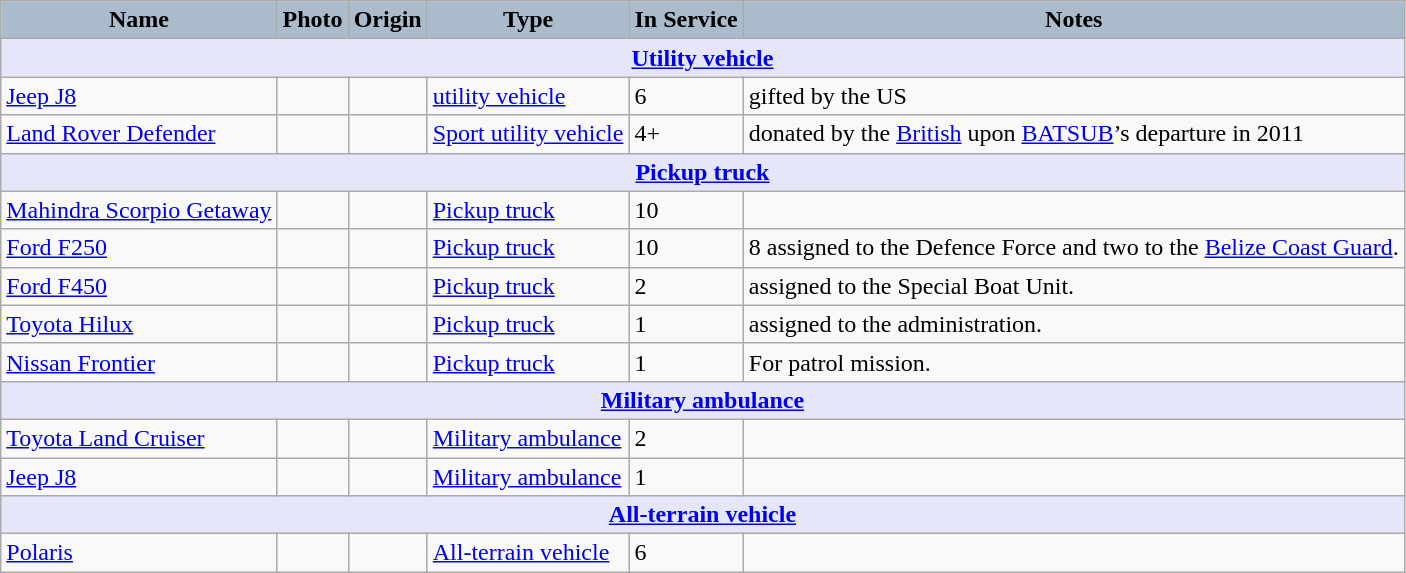<table class="wikitable">
<tr>
<th style="text-align:center; background:#aabccc;">Name</th>
<th style="text-align:center; background:#aabccc;">Photo</th>
<th style="text-align: center; background:#aabccc;">Origin</th>
<th style="text-align:l center! ; background:#aabccc;">Type</th>
<th style="text-align:l center; background:#aabccc;">In Service</th>
<th style="text-align: center; background:#aabccc;">Notes</th>
</tr>
<tr>
<th style="align: center; background: lavender;" colspan="6"><a href='#'>Utility vehicle</a></th>
</tr>
<tr>
<td><a href='#'>Jeep J8</a></td>
<td></td>
<td></td>
<td><a href='#'>utility vehicle</a></td>
<td>6</td>
<td>gifted by the US</td>
</tr>
<tr>
<td><a href='#'>Land Rover Defender</a></td>
<td></td>
<td></td>
<td><a href='#'>Sport utility vehicle</a></td>
<td>4+</td>
<td>donated by the <a href='#'>British</a> upon <a href='#'>BATSUB</a>’s departure in 2011</td>
</tr>
<tr>
<th style="align: center; background: lavender;" colspan="6"><a href='#'>Pickup truck</a></th>
</tr>
<tr>
<td><a href='#'>Mahindra Scorpio Getaway</a></td>
<td></td>
<td></td>
<td><a href='#'>Pickup truck</a></td>
<td>10</td>
<td></td>
</tr>
<tr>
<td><a href='#'>Ford F250</a></td>
<td></td>
<td></td>
<td><a href='#'>Pickup truck</a></td>
<td>10</td>
<td>8 assigned to the Defence Force and two to the <a href='#'>Belize Coast Guard</a>.</td>
</tr>
<tr>
<td><a href='#'>Ford F450</a></td>
<td></td>
<td></td>
<td><a href='#'>Pickup truck</a></td>
<td>2</td>
<td>assigned to the Special Boat Unit.</td>
</tr>
<tr>
<td><a href='#'>Toyota Hilux</a></td>
<td></td>
<td></td>
<td><a href='#'>Pickup truck</a></td>
<td>1</td>
<td>assigned to the administration.</td>
</tr>
<tr>
<td><a href='#'>Nissan Frontier</a></td>
<td></td>
<td></td>
<td><a href='#'>Pickup truck</a></td>
<td>1</td>
<td>For patrol mission.</td>
</tr>
<tr>
<th style="align: center; background: lavender;" colspan="6"><a href='#'>Military ambulance</a></th>
</tr>
<tr>
<td><a href='#'>Toyota Land Cruiser</a></td>
<td></td>
<td></td>
<td><a href='#'>Military ambulance</a></td>
<td>2</td>
<td></td>
</tr>
<tr>
<td><a href='#'>Jeep J8</a></td>
<td></td>
<td></td>
<td><a href='#'>Military ambulance</a></td>
<td>1</td>
<td></td>
</tr>
<tr>
<th style="align: center; background: lavender;" colspan="6"><a href='#'>All-terrain vehicle</a></th>
</tr>
<tr>
<td><a href='#'>Polaris</a></td>
<td></td>
<td></td>
<td><a href='#'>All-terrain vehicle</a></td>
<td>6</td>
<td></td>
</tr>
</table>
